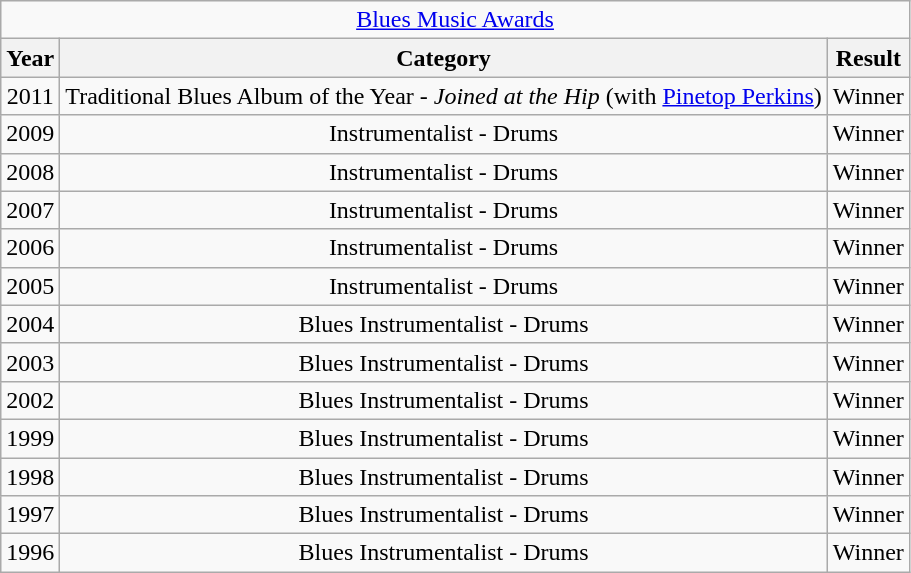<table class=wikitable>
<tr>
<td colspan="5" style="text-align:center;"><a href='#'>Blues Music Awards</a></td>
</tr>
<tr>
<th>Year</th>
<th>Category</th>
<th>Result</th>
</tr>
<tr align=center>
<td>2011</td>
<td>Traditional Blues Album of the Year - <em>Joined at the Hip</em> (with <a href='#'>Pinetop Perkins</a>)</td>
<td>Winner</td>
</tr>
<tr align=center>
<td>2009</td>
<td>Instrumentalist - Drums</td>
<td>Winner</td>
</tr>
<tr align=center>
<td>2008</td>
<td>Instrumentalist - Drums</td>
<td>Winner</td>
</tr>
<tr align=center>
<td>2007</td>
<td>Instrumentalist - Drums</td>
<td>Winner</td>
</tr>
<tr align=center>
<td>2006</td>
<td>Instrumentalist - Drums</td>
<td>Winner</td>
</tr>
<tr align=center>
<td>2005</td>
<td>Instrumentalist - Drums</td>
<td>Winner</td>
</tr>
<tr align=center>
<td>2004</td>
<td>Blues Instrumentalist - Drums</td>
<td>Winner</td>
</tr>
<tr align=center>
<td>2003</td>
<td>Blues Instrumentalist - Drums</td>
<td>Winner</td>
</tr>
<tr align=center>
<td>2002</td>
<td>Blues Instrumentalist - Drums</td>
<td>Winner</td>
</tr>
<tr align=center>
<td>1999</td>
<td>Blues Instrumentalist - Drums</td>
<td>Winner</td>
</tr>
<tr align=center>
<td>1998</td>
<td>Blues Instrumentalist - Drums</td>
<td>Winner</td>
</tr>
<tr align=center>
<td>1997</td>
<td>Blues Instrumentalist - Drums</td>
<td>Winner</td>
</tr>
<tr align=center>
<td>1996</td>
<td>Blues Instrumentalist - Drums</td>
<td>Winner</td>
</tr>
</table>
